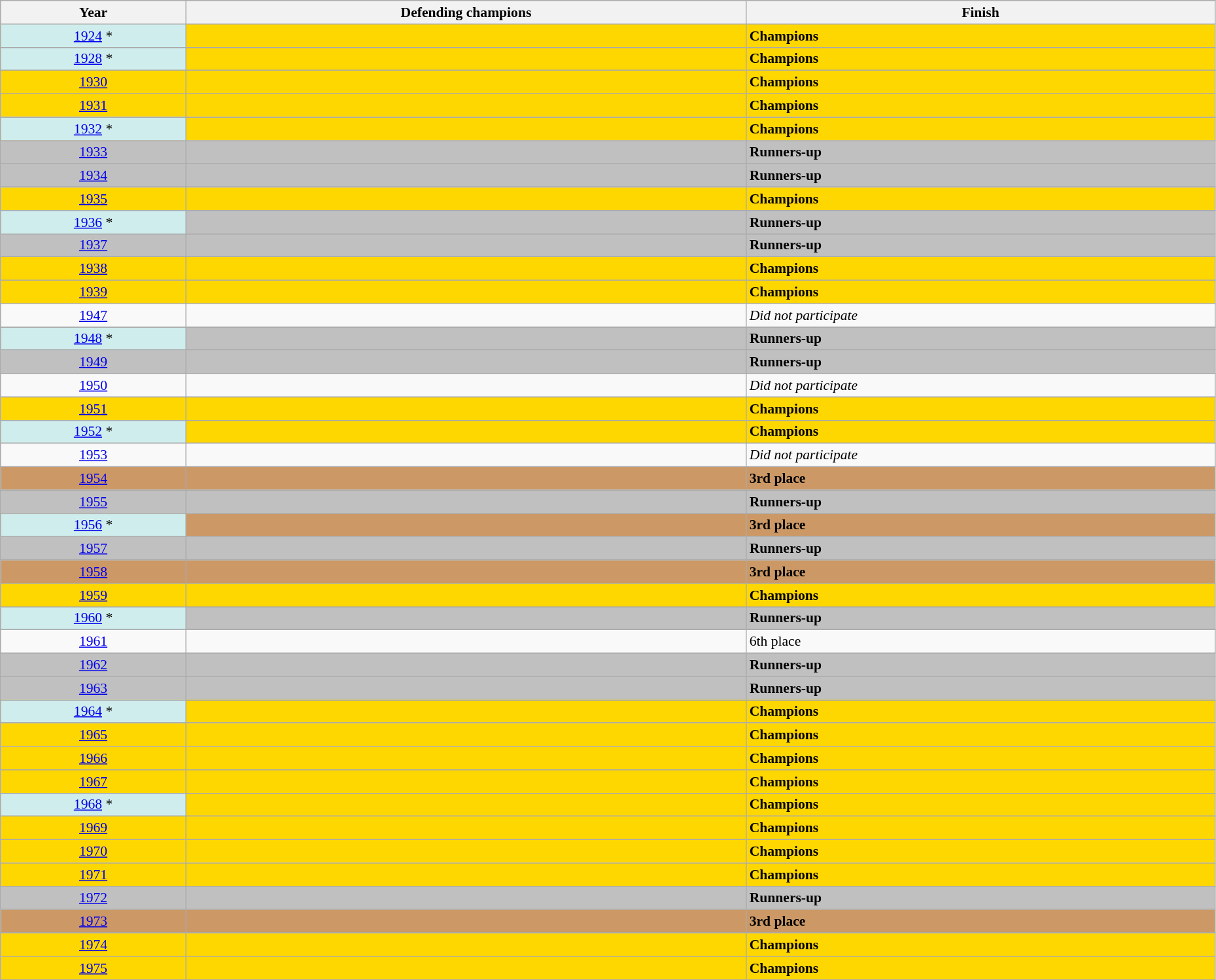<table class="wikitable" style="width:98%; font-size:90%;">
<tr>
<th>Year</th>
<th>Defending champions</th>
<th>Finish</th>
</tr>
<tr style="background-color:gold;">
<td style="background-color:#CFEDED; text-align:center;"><a href='#'>1924</a> *</td>
<td></td>
<td><strong>Champions</strong></td>
</tr>
<tr style="background-color:gold;">
<td style="background-color:#CFEDED; text-align:center;"><a href='#'>1928</a> *</td>
<td></td>
<td><strong>Champions</strong></td>
</tr>
<tr style="background-color:gold;">
<td align="center"><a href='#'>1930</a></td>
<td></td>
<td><strong>Champions</strong></td>
</tr>
<tr style="background-color:gold;">
<td align="center"><a href='#'>1931</a></td>
<td></td>
<td><strong>Champions</strong></td>
</tr>
<tr style="background-color:gold;">
<td style="background-color:#CFEDED; text-align:center;"><a href='#'>1932</a> *</td>
<td></td>
<td><strong>Champions</strong></td>
</tr>
<tr style="background-color:silver;">
<td align="center"><a href='#'>1933</a></td>
<td></td>
<td><strong>Runners-up</strong></td>
</tr>
<tr style="background-color:silver;">
<td align="center"><a href='#'>1934</a></td>
<td></td>
<td><strong>Runners-up</strong></td>
</tr>
<tr style="background-color:gold;">
<td align="center"><a href='#'>1935</a></td>
<td></td>
<td><strong>Champions</strong></td>
</tr>
<tr style="background-color:silver;">
<td style="background-color:#CFEDED; text-align:center;"><a href='#'>1936</a> *</td>
<td></td>
<td><strong>Runners-up</strong></td>
</tr>
<tr style="background-color:silver;">
<td align="center"><a href='#'>1937</a></td>
<td></td>
<td><strong>Runners-up</strong></td>
</tr>
<tr style="background-color:gold;">
<td align="center"><a href='#'>1938</a></td>
<td></td>
<td><strong>Champions</strong></td>
</tr>
<tr style="background-color:gold;">
<td align="center"><a href='#'>1939</a></td>
<td></td>
<td><strong>Champions</strong></td>
</tr>
<tr>
<td align="center"><a href='#'>1947</a></td>
<td></td>
<td><em>Did not participate</em></td>
</tr>
<tr style="background-color:silver;">
<td style="background-color:#CFEDED; text-align:center;"><a href='#'>1948</a> *</td>
<td></td>
<td><strong>Runners-up</strong></td>
</tr>
<tr style="background-color:silver;">
<td align="center"><a href='#'>1949</a></td>
<td></td>
<td><strong>Runners-up</strong></td>
</tr>
<tr>
<td align="center"><a href='#'>1950</a></td>
<td></td>
<td><em>Did not participate</em></td>
</tr>
<tr style="background-color:gold;">
<td align="center"><a href='#'>1951</a></td>
<td></td>
<td><strong>Champions</strong></td>
</tr>
<tr style="background-color:gold;">
<td style="background-color:#CFEDED; text-align:center;"><a href='#'>1952</a> *</td>
<td></td>
<td><strong>Champions</strong></td>
</tr>
<tr>
<td align="center"><a href='#'>1953</a></td>
<td></td>
<td><em>Did not participate</em></td>
</tr>
<tr style="background-color:#CC9966;">
<td align="center"><a href='#'>1954</a></td>
<td></td>
<td><strong>3rd place</strong></td>
</tr>
<tr style="background-color:silver;">
<td align="center"><a href='#'>1955</a></td>
<td></td>
<td><strong>Runners-up</strong></td>
</tr>
<tr style="background-color:#CC9966;">
<td style="background-color:#CFEDED; text-align:center;"><a href='#'>1956</a> *</td>
<td></td>
<td><strong>3rd place</strong></td>
</tr>
<tr style="background-color:silver;">
<td align="center"><a href='#'>1957</a></td>
<td></td>
<td><strong>Runners-up</strong></td>
</tr>
<tr style="background-color:#CC9966;">
<td align="center"><a href='#'>1958</a></td>
<td></td>
<td><strong>3rd place</strong></td>
</tr>
<tr style="background-color:gold;">
<td align="center"><a href='#'>1959</a></td>
<td></td>
<td><strong>Champions</strong></td>
</tr>
<tr style="background-color:silver;">
<td style="background-color:#CFEDED; text-align:center;"><a href='#'>1960</a> *</td>
<td></td>
<td><strong>Runners-up</strong></td>
</tr>
<tr>
<td align="center"><a href='#'>1961</a></td>
<td></td>
<td>6th place</td>
</tr>
<tr style="background-color:silver;">
<td align="center"><a href='#'>1962</a></td>
<td></td>
<td><strong>Runners-up</strong></td>
</tr>
<tr style="background-color:silver;">
<td align="center"><a href='#'>1963</a></td>
<td></td>
<td><strong>Runners-up</strong></td>
</tr>
<tr style="background-color:gold;">
<td style="background-color:#CFEDED; text-align:center;"><a href='#'>1964</a> *</td>
<td></td>
<td><strong>Champions</strong></td>
</tr>
<tr style="background-color:gold;">
<td align="center"><a href='#'>1965</a></td>
<td></td>
<td><strong>Champions</strong></td>
</tr>
<tr style="background-color:gold;">
<td align="center"><a href='#'>1966</a></td>
<td></td>
<td><strong>Champions</strong></td>
</tr>
<tr style="background-color:gold;">
<td align="center"><a href='#'>1967</a></td>
<td></td>
<td><strong>Champions</strong></td>
</tr>
<tr style="background-color:gold;">
<td style="background-color:#CFEDED; text-align:center;"><a href='#'>1968</a> *</td>
<td></td>
<td><strong>Champions</strong></td>
</tr>
<tr style="background-color:gold;">
<td align="center"><a href='#'>1969</a></td>
<td></td>
<td><strong>Champions</strong></td>
</tr>
<tr style="background-color:gold;">
<td align="center"><a href='#'>1970</a></td>
<td></td>
<td><strong>Champions</strong></td>
</tr>
<tr style="background-color:gold;">
<td align="center"><a href='#'>1971</a></td>
<td></td>
<td><strong>Champions</strong></td>
</tr>
<tr style="background-color:silver;">
<td align="center"><a href='#'>1972</a></td>
<td></td>
<td><strong>Runners-up</strong></td>
</tr>
<tr style="background-color:#CC9966;">
<td align="center"><a href='#'>1973</a></td>
<td></td>
<td><strong>3rd place</strong></td>
</tr>
<tr style="background-color:gold;">
<td align="center"><a href='#'>1974</a></td>
<td></td>
<td><strong>Champions</strong></td>
</tr>
<tr style="background-color:gold;">
<td align="center"><a href='#'>1975</a></td>
<td></td>
<td><strong>Champions</strong></td>
</tr>
</table>
